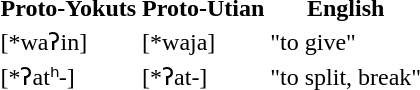<table>
<tr>
<th>Proto-Yokuts</th>
<th>Proto-Utian</th>
<th>English</th>
</tr>
<tr>
<td>[*waʔin]</td>
<td>[*waja]</td>
<td>"to give"</td>
</tr>
<tr>
<td>[*ʔatʰ-]</td>
<td>[*ʔat-]</td>
<td>"to split, break"</td>
</tr>
</table>
